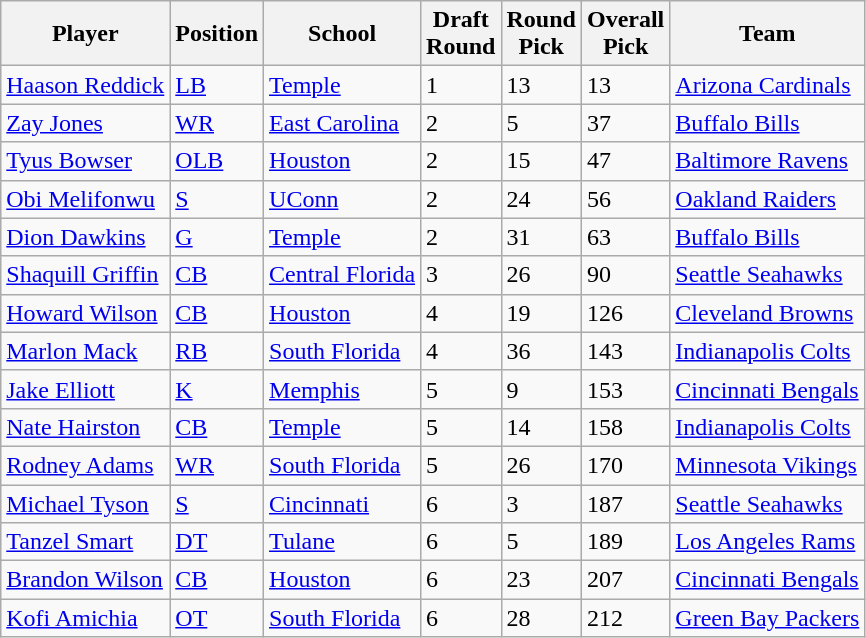<table class="wikitable sortable" border="1">
<tr>
<th>Player</th>
<th>Position</th>
<th>School</th>
<th>Draft<br>Round</th>
<th>Round<br>Pick</th>
<th>Overall<br>Pick</th>
<th>Team</th>
</tr>
<tr>
<td><a href='#'>Haason Reddick</a></td>
<td><a href='#'>LB</a></td>
<td><a href='#'>Temple</a></td>
<td>1</td>
<td>13</td>
<td>13</td>
<td><a href='#'>Arizona Cardinals</a></td>
</tr>
<tr>
<td><a href='#'>Zay Jones</a></td>
<td><a href='#'>WR</a></td>
<td><a href='#'>East Carolina</a></td>
<td>2</td>
<td>5</td>
<td>37</td>
<td><a href='#'>Buffalo Bills</a></td>
</tr>
<tr>
<td><a href='#'>Tyus Bowser</a></td>
<td><a href='#'>OLB</a></td>
<td><a href='#'>Houston</a></td>
<td>2</td>
<td>15</td>
<td>47</td>
<td><a href='#'>Baltimore Ravens</a></td>
</tr>
<tr>
<td><a href='#'>Obi Melifonwu</a></td>
<td><a href='#'>S</a></td>
<td><a href='#'>UConn</a></td>
<td>2</td>
<td>24</td>
<td>56</td>
<td><a href='#'>Oakland Raiders</a></td>
</tr>
<tr>
<td><a href='#'>Dion Dawkins</a></td>
<td><a href='#'>G</a></td>
<td><a href='#'>Temple</a></td>
<td>2</td>
<td>31</td>
<td>63</td>
<td><a href='#'>Buffalo Bills</a></td>
</tr>
<tr>
<td><a href='#'>Shaquill Griffin</a></td>
<td><a href='#'>CB</a></td>
<td><a href='#'>Central Florida</a></td>
<td>3</td>
<td>26</td>
<td>90</td>
<td><a href='#'>Seattle Seahawks</a></td>
</tr>
<tr>
<td><a href='#'>Howard Wilson</a></td>
<td><a href='#'>CB</a></td>
<td><a href='#'>Houston</a></td>
<td>4</td>
<td>19</td>
<td>126</td>
<td><a href='#'>Cleveland Browns</a></td>
</tr>
<tr>
<td><a href='#'>Marlon Mack</a></td>
<td><a href='#'>RB</a></td>
<td><a href='#'>South Florida</a></td>
<td>4</td>
<td>36</td>
<td>143</td>
<td><a href='#'>Indianapolis Colts</a></td>
</tr>
<tr>
<td><a href='#'>Jake Elliott</a></td>
<td><a href='#'>K</a></td>
<td><a href='#'>Memphis</a></td>
<td>5</td>
<td>9</td>
<td>153</td>
<td><a href='#'>Cincinnati Bengals</a></td>
</tr>
<tr>
<td><a href='#'>Nate Hairston</a></td>
<td><a href='#'>CB</a></td>
<td><a href='#'>Temple</a></td>
<td>5</td>
<td>14</td>
<td>158</td>
<td><a href='#'>Indianapolis Colts</a></td>
</tr>
<tr>
<td><a href='#'>Rodney Adams</a></td>
<td><a href='#'>WR</a></td>
<td><a href='#'>South Florida</a></td>
<td>5</td>
<td>26</td>
<td>170</td>
<td><a href='#'>Minnesota Vikings</a></td>
</tr>
<tr>
<td><a href='#'>Michael Tyson</a></td>
<td><a href='#'>S</a></td>
<td><a href='#'>Cincinnati</a></td>
<td>6</td>
<td>3</td>
<td>187</td>
<td><a href='#'>Seattle Seahawks</a></td>
</tr>
<tr>
<td><a href='#'>Tanzel Smart</a></td>
<td><a href='#'>DT</a></td>
<td><a href='#'>Tulane</a></td>
<td>6</td>
<td>5</td>
<td>189</td>
<td><a href='#'>Los Angeles Rams</a></td>
</tr>
<tr>
<td><a href='#'>Brandon Wilson</a></td>
<td><a href='#'>CB</a></td>
<td><a href='#'>Houston</a></td>
<td>6</td>
<td>23</td>
<td>207</td>
<td><a href='#'>Cincinnati Bengals</a></td>
</tr>
<tr>
<td><a href='#'>Kofi Amichia</a></td>
<td><a href='#'>OT</a></td>
<td><a href='#'>South Florida</a></td>
<td>6</td>
<td>28</td>
<td>212</td>
<td><a href='#'>Green Bay Packers</a></td>
</tr>
</table>
